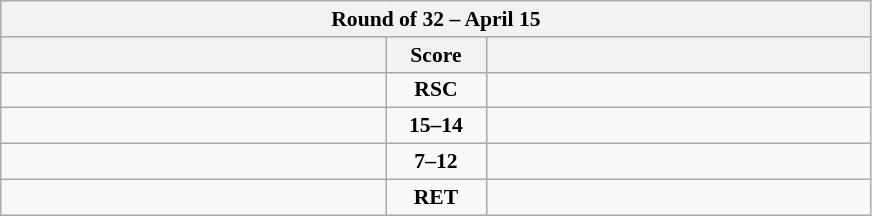<table class="wikitable" style="text-align: center; font-size:90% ">
<tr>
<th colspan=3>Round of 32 – April 15</th>
</tr>
<tr>
<th align="right" width="250"></th>
<th width="60">Score</th>
<th align="left" width="250"></th>
</tr>
<tr>
<td align=left></td>
<td align=center><strong>RSC</strong></td>
<td align=left><strong></strong></td>
</tr>
<tr>
<td align=left><strong></strong></td>
<td align=center><strong>15–14</strong></td>
<td align=left></td>
</tr>
<tr>
<td align=left></td>
<td align=center><strong>7–12</strong></td>
<td align=left><strong></strong></td>
</tr>
<tr>
<td align=left></td>
<td align=center><strong>RET</strong></td>
<td align=left><strong></strong></td>
</tr>
</table>
